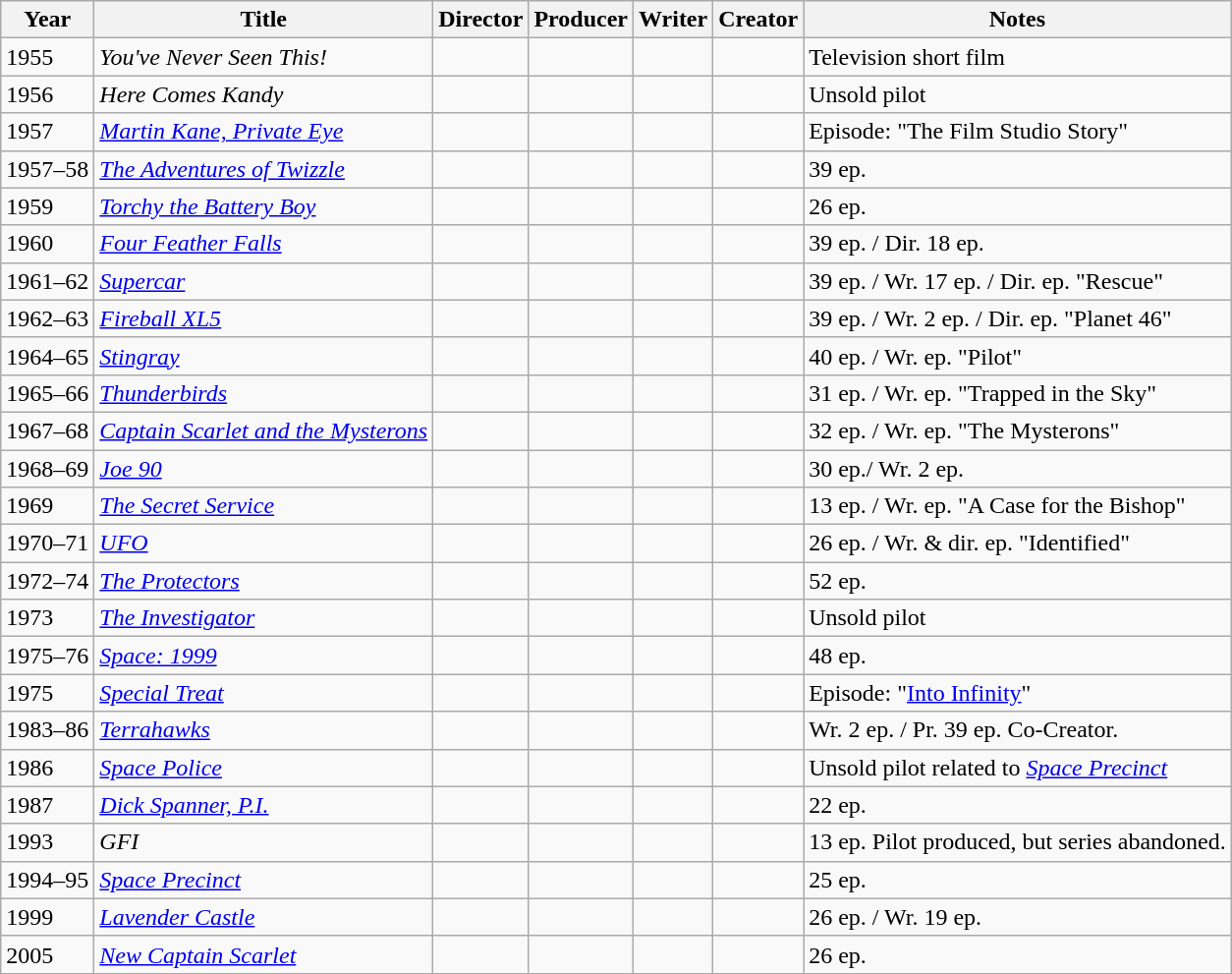<table class="wikitable sortable">
<tr>
<th>Year</th>
<th>Title</th>
<th>Director</th>
<th>Producer</th>
<th>Writer</th>
<th>Creator</th>
<th>Notes</th>
</tr>
<tr>
<td>1955</td>
<td><em>You've Never Seen This!</em></td>
<td></td>
<td></td>
<td></td>
<td></td>
<td>Television short film</td>
</tr>
<tr>
<td>1956</td>
<td><em>Here Comes Kandy</em></td>
<td></td>
<td></td>
<td></td>
<td></td>
<td>Unsold pilot</td>
</tr>
<tr>
<td>1957</td>
<td><em><a href='#'>Martin Kane, Private Eye</a></em></td>
<td></td>
<td></td>
<td></td>
<td></td>
<td>Episode: "The Film Studio Story"</td>
</tr>
<tr>
<td>1957–58</td>
<td><em><a href='#'>The Adventures of Twizzle</a></em></td>
<td></td>
<td></td>
<td></td>
<td></td>
<td>39 ep.</td>
</tr>
<tr>
<td>1959</td>
<td><em><a href='#'>Torchy the Battery Boy</a></em></td>
<td></td>
<td></td>
<td></td>
<td></td>
<td>26 ep.</td>
</tr>
<tr>
<td>1960</td>
<td><em><a href='#'>Four Feather Falls</a></em></td>
<td></td>
<td></td>
<td></td>
<td></td>
<td>39 ep. / Dir. 18 ep.</td>
</tr>
<tr>
<td>1961–62</td>
<td><em><a href='#'>Supercar</a></em></td>
<td></td>
<td></td>
<td></td>
<td></td>
<td>39 ep. / Wr. 17 ep. / Dir. ep. "Rescue"</td>
</tr>
<tr>
<td>1962–63</td>
<td><em><a href='#'>Fireball XL5</a></em></td>
<td></td>
<td></td>
<td></td>
<td></td>
<td>39 ep. / Wr. 2 ep. / Dir. ep. "Planet 46"</td>
</tr>
<tr>
<td>1964–65</td>
<td><em><a href='#'>Stingray</a></em></td>
<td></td>
<td></td>
<td></td>
<td></td>
<td>40 ep. / Wr. ep. "Pilot"</td>
</tr>
<tr>
<td>1965–66</td>
<td><em><a href='#'>Thunderbirds</a></em></td>
<td></td>
<td></td>
<td></td>
<td></td>
<td>31 ep. / Wr. ep. "Trapped in the Sky"</td>
</tr>
<tr>
<td>1967–68</td>
<td><em><a href='#'>Captain Scarlet and the Mysterons</a></em></td>
<td></td>
<td></td>
<td></td>
<td></td>
<td>32 ep. / Wr. ep. "The Mysterons"</td>
</tr>
<tr>
<td>1968–69</td>
<td><em><a href='#'>Joe 90</a></em></td>
<td></td>
<td></td>
<td></td>
<td></td>
<td>30 ep./ Wr. 2 ep.</td>
</tr>
<tr>
<td>1969</td>
<td><em><a href='#'>The Secret Service</a></em></td>
<td></td>
<td></td>
<td></td>
<td></td>
<td>13 ep. / Wr. ep. "A Case for the Bishop"</td>
</tr>
<tr>
<td>1970–71</td>
<td><em><a href='#'>UFO</a></em></td>
<td></td>
<td></td>
<td></td>
<td></td>
<td>26 ep. / Wr. & dir. ep. "Identified"</td>
</tr>
<tr>
<td>1972–74</td>
<td><em><a href='#'>The Protectors</a></em></td>
<td></td>
<td></td>
<td></td>
<td></td>
<td>52 ep.</td>
</tr>
<tr>
<td>1973</td>
<td><em><a href='#'>The Investigator</a></em></td>
<td></td>
<td></td>
<td></td>
<td></td>
<td>Unsold pilot</td>
</tr>
<tr>
<td>1975–76</td>
<td><em><a href='#'>Space: 1999</a></em></td>
<td></td>
<td></td>
<td></td>
<td></td>
<td>48 ep.</td>
</tr>
<tr>
<td>1975</td>
<td><em><a href='#'>Special Treat</a></em></td>
<td></td>
<td></td>
<td></td>
<td></td>
<td>Episode: "<a href='#'>Into Infinity</a>"</td>
</tr>
<tr>
<td>1983–86</td>
<td><em><a href='#'>Terrahawks</a></em></td>
<td></td>
<td></td>
<td></td>
<td></td>
<td>Wr. 2 ep. / Pr. 39 ep. Co-Creator.</td>
</tr>
<tr>
<td>1986</td>
<td><em><a href='#'>Space Police</a></em></td>
<td></td>
<td></td>
<td></td>
<td></td>
<td>Unsold pilot related to <em><a href='#'>Space Precinct</a></em></td>
</tr>
<tr>
<td>1987</td>
<td><em><a href='#'>Dick Spanner, P.I.</a></em></td>
<td></td>
<td></td>
<td></td>
<td></td>
<td>22 ep.</td>
</tr>
<tr>
<td>1993</td>
<td><em>GFI</em></td>
<td></td>
<td></td>
<td></td>
<td></td>
<td>13 ep. Pilot produced, but series abandoned.</td>
</tr>
<tr>
<td>1994–95</td>
<td><em><a href='#'>Space Precinct</a></em></td>
<td></td>
<td></td>
<td></td>
<td></td>
<td>25 ep.</td>
</tr>
<tr>
<td>1999</td>
<td><em><a href='#'>Lavender Castle</a></em></td>
<td></td>
<td></td>
<td></td>
<td></td>
<td>26 ep. /  Wr. 19 ep.</td>
</tr>
<tr>
<td>2005</td>
<td><em><a href='#'>New Captain Scarlet</a></em></td>
<td></td>
<td></td>
<td></td>
<td></td>
<td>26 ep.</td>
</tr>
</table>
